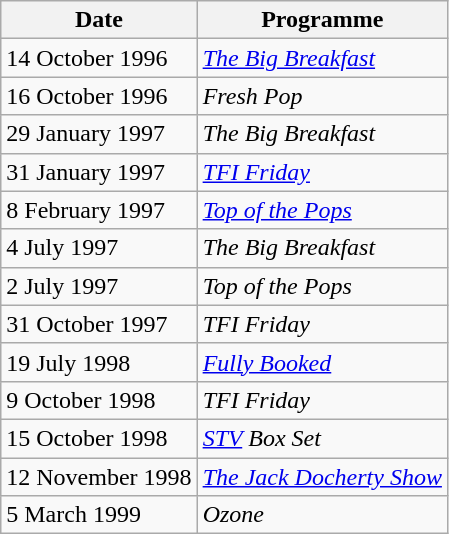<table class="wikitable">
<tr>
<th>Date</th>
<th>Programme</th>
</tr>
<tr>
<td>14 October 1996</td>
<td><em><a href='#'>The Big Breakfast</a></em></td>
</tr>
<tr>
<td>16 October 1996</td>
<td><em>Fresh Pop</em></td>
</tr>
<tr>
<td>29 January 1997</td>
<td><em>The Big Breakfast</em></td>
</tr>
<tr>
<td>31 January 1997</td>
<td><em><a href='#'>TFI Friday</a></em></td>
</tr>
<tr>
<td>8 February 1997</td>
<td><em><a href='#'>Top of the Pops</a></em></td>
</tr>
<tr>
<td>4 July 1997</td>
<td><em>The Big Breakfast</em></td>
</tr>
<tr>
<td>2 July 1997</td>
<td><em>Top of the Pops</em></td>
</tr>
<tr>
<td>31 October 1997</td>
<td><em>TFI Friday</em></td>
</tr>
<tr>
<td>19 July 1998</td>
<td><em><a href='#'>Fully Booked</a></em></td>
</tr>
<tr>
<td>9 October 1998</td>
<td><em>TFI Friday</em></td>
</tr>
<tr>
<td>15 October 1998</td>
<td><em><a href='#'>STV</a> Box Set</em></td>
</tr>
<tr>
<td>12 November 1998</td>
<td><em><a href='#'>The Jack Docherty Show</a></em></td>
</tr>
<tr>
<td>5 March 1999</td>
<td><em>Ozone</em></td>
</tr>
</table>
